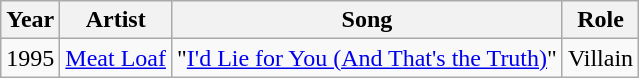<table class="wikitable sortable">
<tr>
<th>Year</th>
<th>Artist</th>
<th>Song</th>
<th>Role</th>
</tr>
<tr>
<td>1995</td>
<td><a href='#'>Meat Loaf</a></td>
<td>"<a href='#'>I'd Lie for You (And That's the Truth)</a>"</td>
<td>Villain</td>
</tr>
</table>
